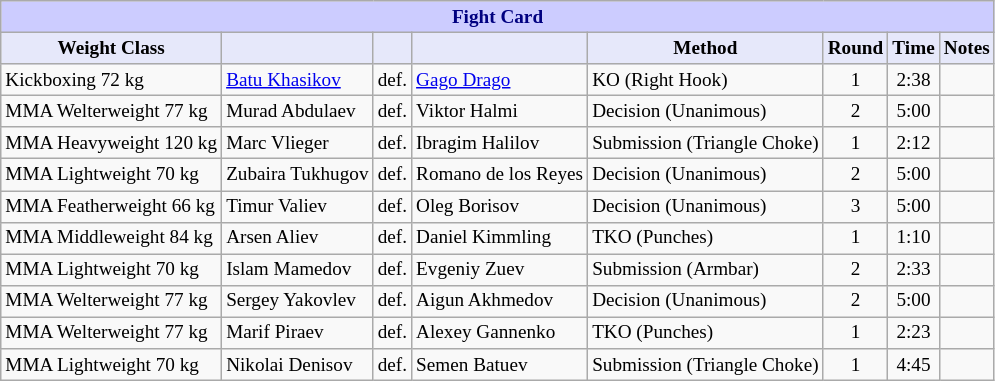<table class="wikitable" style="font-size: 80%;">
<tr>
<th colspan="8" style="background-color: #ccf; color: #000080; text-align: center;"><strong>Fight Card</strong></th>
</tr>
<tr>
<th colspan="1" style="background-color: #E6E8FA; color: #000000; text-align: center;">Weight Class</th>
<th colspan="1" style="background-color: #E6E8FA; color: #000000; text-align: center;"></th>
<th colspan="1" style="background-color: #E6E8FA; color: #000000; text-align: center;"></th>
<th colspan="1" style="background-color: #E6E8FA; color: #000000; text-align: center;"></th>
<th colspan="1" style="background-color: #E6E8FA; color: #000000; text-align: center;">Method</th>
<th colspan="1" style="background-color: #E6E8FA; color: #000000; text-align: center;">Round</th>
<th colspan="1" style="background-color: #E6E8FA; color: #000000; text-align: center;">Time</th>
<th colspan="1" style="background-color: #E6E8FA; color: #000000; text-align: center;">Notes</th>
</tr>
<tr>
<td>Kickboxing 72 kg</td>
<td> <a href='#'>Batu Khasikov</a></td>
<td>def.</td>
<td> <a href='#'>Gago Drago</a></td>
<td>KO (Right Hook)</td>
<td align=center>1</td>
<td align=center>2:38</td>
<td></td>
</tr>
<tr>
<td>MMA Welterweight 77 kg</td>
<td> Murad Abdulaev</td>
<td>def.</td>
<td> Viktor Halmi</td>
<td>Decision (Unanimous)</td>
<td align=center>2</td>
<td align=center>5:00</td>
<td></td>
</tr>
<tr>
<td>MMA Heavyweight 120 kg</td>
<td> Marc Vlieger</td>
<td>def.</td>
<td> Ibragim Halilov</td>
<td>Submission (Triangle Choke)</td>
<td align=center>1</td>
<td align=center>2:12</td>
<td></td>
</tr>
<tr>
<td>MMA Lightweight 70 kg</td>
<td> Zubaira Tukhugov</td>
<td>def.</td>
<td> Romano de los Reyes</td>
<td>Decision (Unanimous)</td>
<td align=center>2</td>
<td align=center>5:00</td>
<td></td>
</tr>
<tr>
<td>MMA Featherweight 66 kg</td>
<td> Timur Valiev</td>
<td>def.</td>
<td> Oleg Borisov</td>
<td>Decision (Unanimous)</td>
<td align=center>3</td>
<td align=center>5:00</td>
<td></td>
</tr>
<tr>
<td>MMA Middleweight 84 kg</td>
<td>  Arsen Aliev</td>
<td>def.</td>
<td> Daniel Kimmling</td>
<td>TKO (Punches)</td>
<td align=center>1</td>
<td align=center>1:10</td>
<td></td>
</tr>
<tr>
<td>MMA Lightweight 70 kg</td>
<td> Islam Mamedov</td>
<td>def.</td>
<td> Evgeniy Zuev</td>
<td>Submission (Armbar)</td>
<td align=center>2</td>
<td align=center>2:33</td>
<td></td>
</tr>
<tr>
<td>MMA Welterweight 77 kg</td>
<td> Sergey Yakovlev</td>
<td>def.</td>
<td> Aigun Akhmedov</td>
<td>Decision (Unanimous)</td>
<td align=center>2</td>
<td align=center>5:00</td>
<td></td>
</tr>
<tr>
<td>MMA Welterweight 77 kg</td>
<td> Marif Piraev</td>
<td>def.</td>
<td> Alexey Gannenko</td>
<td>TKO (Punches)</td>
<td align=center>1</td>
<td align=center>2:23</td>
<td></td>
</tr>
<tr>
<td>MMA Lightweight 70 kg</td>
<td> Nikolai Denisov</td>
<td>def.</td>
<td> Semen Batuev</td>
<td>Submission (Triangle Choke)</td>
<td align=center>1</td>
<td align=center>4:45</td>
<td></td>
</tr>
</table>
